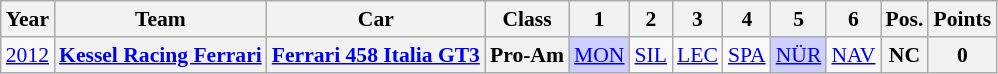<table class="wikitable" border="1" style="text-align:center; font-size:90%;">
<tr>
<th>Year</th>
<th>Team</th>
<th>Car</th>
<th>Class</th>
<th>1</th>
<th>2</th>
<th>3</th>
<th>4</th>
<th>5</th>
<th>6</th>
<th>Pos.</th>
<th>Points</th>
</tr>
<tr>
<td><a href='#'>2012</a></td>
<th><a href='#'>Kessel Racing Ferrari</a></th>
<th><a href='#'>Ferrari 458 Italia GT3</a></th>
<th>Pro-Am</th>
<td style="background:#CFCFFF;"><a href='#'>MON</a><br></td>
<td style="background:#;"><a href='#'>SIL</a><br></td>
<td style="background:#;"><a href='#'>LEC</a><br></td>
<td style="background:#;"><a href='#'>SPA</a><br></td>
<td style="background:#CFCFFF;"><a href='#'>NÜR</a><br></td>
<td style="background:#;"><a href='#'>NAV</a><br></td>
<th style="background:#;">NC</th>
<th style="background:#;">0</th>
</tr>
</table>
